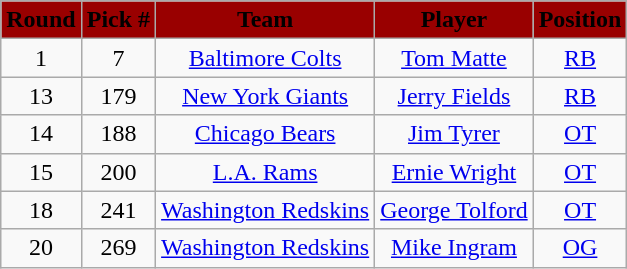<table class="wikitable" style="text-align:center">
<tr style="background:#900;">
<td><strong><span>Round</span></strong></td>
<td><strong><span>Pick #</span></strong></td>
<td><strong><span>Team</span></strong></td>
<td><strong><span>Player</span></strong></td>
<td><strong><span>Position</span></strong></td>
</tr>
<tr>
<td>1</td>
<td align=center>7</td>
<td><a href='#'>Baltimore Colts</a></td>
<td><a href='#'>Tom Matte</a></td>
<td><a href='#'>RB</a></td>
</tr>
<tr>
<td>13</td>
<td align=center>179</td>
<td><a href='#'>New York Giants</a></td>
<td><a href='#'>Jerry Fields</a></td>
<td><a href='#'>RB</a></td>
</tr>
<tr>
<td>14</td>
<td align=center>188</td>
<td><a href='#'>Chicago Bears</a></td>
<td><a href='#'>Jim Tyrer</a></td>
<td><a href='#'>OT</a></td>
</tr>
<tr>
<td>15</td>
<td align=center>200</td>
<td><a href='#'>L.A. Rams</a></td>
<td><a href='#'>Ernie Wright</a></td>
<td><a href='#'>OT</a></td>
</tr>
<tr>
<td>18</td>
<td align=center>241</td>
<td><a href='#'>Washington Redskins</a></td>
<td><a href='#'>George Tolford</a></td>
<td><a href='#'>OT</a></td>
</tr>
<tr>
<td>20</td>
<td align=center>269</td>
<td><a href='#'>Washington Redskins</a></td>
<td><a href='#'>Mike Ingram</a></td>
<td><a href='#'>OG</a></td>
</tr>
</table>
